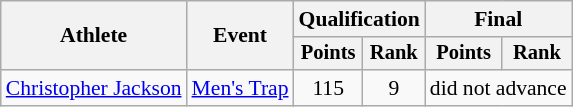<table class="wikitable" style="font-size:90%">
<tr>
<th rowspan=2>Athlete</th>
<th rowspan=2>Event</th>
<th colspan=2>Qualification</th>
<th colspan=2>Final</th>
</tr>
<tr style="font-size:95%">
<th>Points</th>
<th>Rank</th>
<th>Points</th>
<th>Rank</th>
</tr>
<tr align=center>
<td align=left><a href='#'>Christopher Jackson</a></td>
<td align=left><a href='#'>Men's Trap</a></td>
<td>115</td>
<td>9</td>
<td colspan=2>did not advance</td>
</tr>
</table>
